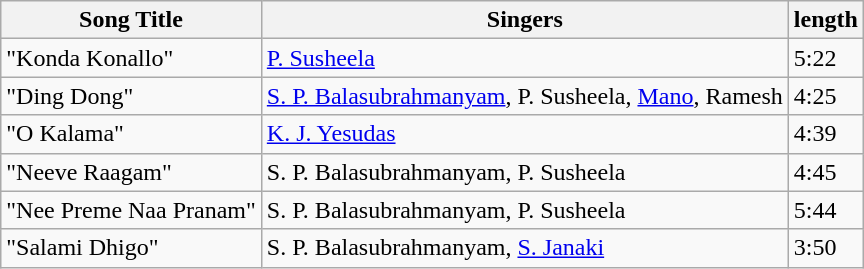<table class="wikitable">
<tr>
<th>Song Title</th>
<th>Singers</th>
<th>length</th>
</tr>
<tr>
<td>"Konda Konallo"</td>
<td><a href='#'>P. Susheela</a></td>
<td>5:22</td>
</tr>
<tr>
<td>"Ding Dong"</td>
<td><a href='#'>S. P. Balasubrahmanyam</a>, P. Susheela, <a href='#'>Mano</a>, Ramesh</td>
<td>4:25</td>
</tr>
<tr>
<td>"O Kalama"</td>
<td><a href='#'>K. J. Yesudas</a></td>
<td>4:39</td>
</tr>
<tr>
<td>"Neeve Raagam"</td>
<td>S. P. Balasubrahmanyam, P. Susheela</td>
<td>4:45</td>
</tr>
<tr>
<td>"Nee Preme Naa Pranam"</td>
<td>S. P. Balasubrahmanyam, P. Susheela</td>
<td>5:44</td>
</tr>
<tr>
<td>"Salami Dhigo"</td>
<td>S. P. Balasubrahmanyam, <a href='#'>S. Janaki</a></td>
<td>3:50</td>
</tr>
</table>
